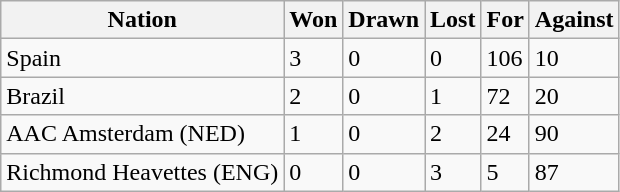<table class="wikitable">
<tr>
<th>Nation</th>
<th>Won</th>
<th>Drawn</th>
<th>Lost</th>
<th>For</th>
<th>Against</th>
</tr>
<tr>
<td>Spain</td>
<td>3</td>
<td>0</td>
<td>0</td>
<td>106</td>
<td>10</td>
</tr>
<tr>
<td>Brazil</td>
<td>2</td>
<td>0</td>
<td>1</td>
<td>72</td>
<td>20</td>
</tr>
<tr>
<td>AAC Amsterdam (NED)</td>
<td>1</td>
<td>0</td>
<td>2</td>
<td>24</td>
<td>90</td>
</tr>
<tr>
<td>Richmond Heavettes (ENG)</td>
<td>0</td>
<td>0</td>
<td>3</td>
<td>5</td>
<td>87</td>
</tr>
</table>
